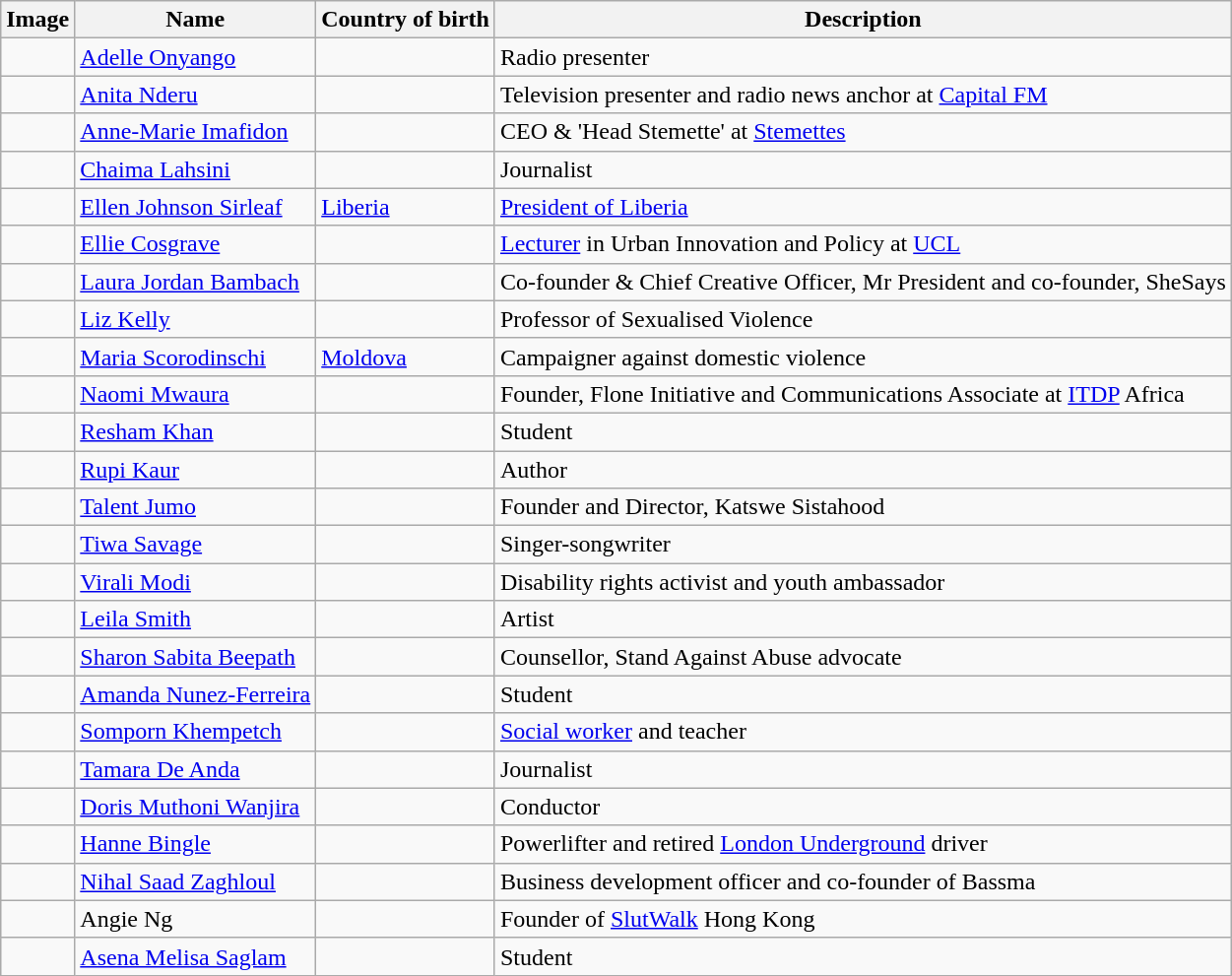<table class="wikitable sortable">
<tr>
<th>Image</th>
<th>Name</th>
<th>Country of birth</th>
<th>Description</th>
</tr>
<tr>
<td></td>
<td><a href='#'>Adelle Onyango</a></td>
<td></td>
<td>Radio presenter</td>
</tr>
<tr>
<td></td>
<td><a href='#'>Anita Nderu</a></td>
<td></td>
<td>Television presenter and radio news anchor at <a href='#'>Capital FM</a></td>
</tr>
<tr>
<td></td>
<td><a href='#'>Anne-Marie Imafidon</a></td>
<td></td>
<td>CEO & 'Head Stemette' at <a href='#'>Stemettes</a></td>
</tr>
<tr>
<td></td>
<td><a href='#'>Chaima Lahsini</a></td>
<td></td>
<td>Journalist</td>
</tr>
<tr>
<td></td>
<td><a href='#'>Ellen Johnson Sirleaf</a></td>
<td> <a href='#'>Liberia</a></td>
<td><a href='#'>President of Liberia</a></td>
</tr>
<tr>
<td></td>
<td><a href='#'>Ellie Cosgrave</a></td>
<td></td>
<td><a href='#'>Lecturer</a> in Urban Innovation and Policy at <a href='#'>UCL</a></td>
</tr>
<tr>
<td></td>
<td><a href='#'>Laura Jordan Bambach</a></td>
<td></td>
<td>Co-founder & Chief Creative Officer, Mr President and co-founder, SheSays</td>
</tr>
<tr>
<td></td>
<td><a href='#'>Liz Kelly</a></td>
<td></td>
<td>Professor of Sexualised Violence</td>
</tr>
<tr>
<td></td>
<td><a href='#'>Maria Scorodinschi</a></td>
<td> <a href='#'>Moldova</a></td>
<td>Campaigner against domestic violence</td>
</tr>
<tr>
<td></td>
<td><a href='#'>Naomi Mwaura</a></td>
<td></td>
<td>Founder, Flone Initiative and Communications Associate at <a href='#'>ITDP</a> Africa</td>
</tr>
<tr>
<td></td>
<td><a href='#'>Resham Khan</a></td>
<td></td>
<td>Student</td>
</tr>
<tr>
<td></td>
<td><a href='#'>Rupi Kaur</a></td>
<td></td>
<td>Author</td>
</tr>
<tr>
<td></td>
<td><a href='#'>Talent Jumo</a></td>
<td></td>
<td>Founder and Director, Katswe Sistahood</td>
</tr>
<tr>
<td></td>
<td><a href='#'>Tiwa Savage</a></td>
<td></td>
<td>Singer-songwriter</td>
</tr>
<tr>
<td></td>
<td><a href='#'>Virali Modi</a></td>
<td></td>
<td>Disability rights activist and youth ambassador</td>
</tr>
<tr>
<td></td>
<td><a href='#'>Leila Smith</a></td>
<td></td>
<td>Artist</td>
</tr>
<tr>
<td></td>
<td><a href='#'>Sharon Sabita Beepath</a></td>
<td></td>
<td>Counsellor, Stand Against Abuse advocate</td>
</tr>
<tr>
<td></td>
<td><a href='#'>Amanda Nunez-Ferreira</a></td>
<td></td>
<td>Student</td>
</tr>
<tr>
<td></td>
<td><a href='#'>Somporn Khempetch</a></td>
<td></td>
<td><a href='#'>Social worker</a> and teacher</td>
</tr>
<tr>
<td></td>
<td><a href='#'>Tamara De Anda</a></td>
<td></td>
<td>Journalist</td>
</tr>
<tr>
<td></td>
<td><a href='#'>Doris Muthoni Wanjira</a></td>
<td></td>
<td>Conductor</td>
</tr>
<tr>
<td></td>
<td><a href='#'>Hanne Bingle</a></td>
<td></td>
<td>Powerlifter and retired <a href='#'>London Underground</a> driver</td>
</tr>
<tr>
<td></td>
<td><a href='#'>Nihal Saad Zaghloul</a></td>
<td></td>
<td>Business development officer and co-founder of Bassma</td>
</tr>
<tr>
<td></td>
<td>Angie Ng</td>
<td></td>
<td>Founder of <a href='#'>SlutWalk</a> Hong Kong</td>
</tr>
<tr>
<td></td>
<td><a href='#'>Asena Melisa Saglam</a></td>
<td></td>
<td>Student</td>
</tr>
</table>
